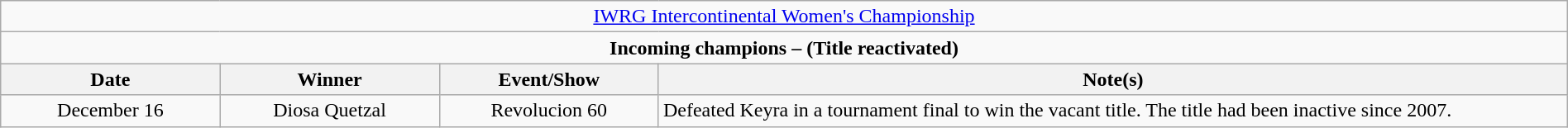<table class="wikitable" style="text-align:center; width:100%;">
<tr>
<td colspan="4" style="text-align: center;"><a href='#'>IWRG Intercontinental Women's Championship</a></td>
</tr>
<tr>
<td colspan="4" style="text-align: center;"><strong>Incoming champions – (Title reactivated)</strong></td>
</tr>
<tr>
<th width=14%>Date</th>
<th width=14%>Winner</th>
<th width=14%>Event/Show</th>
<th width=58%>Note(s)</th>
</tr>
<tr>
<td>December 16</td>
<td>Diosa Quetzal</td>
<td>Revolucion 60</td>
<td align=left>Defeated Keyra in a tournament final to win the vacant title. The title had been inactive since 2007.</td>
</tr>
</table>
